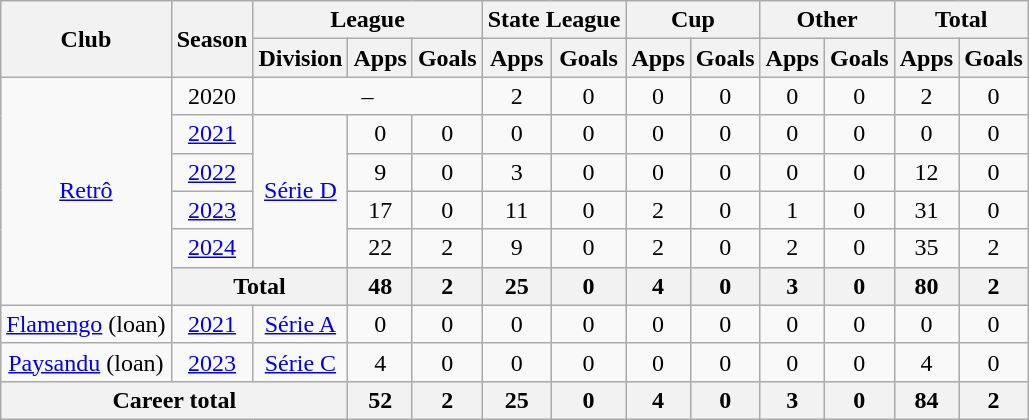<table class=wikitable style=text-align:center>
<tr>
<th rowspan="2">Club</th>
<th rowspan="2">Season</th>
<th colspan="3">League</th>
<th colspan="2">State League</th>
<th colspan="2">Cup</th>
<th colspan="2">Other</th>
<th colspan="2">Total</th>
</tr>
<tr>
<th>Division</th>
<th>Apps</th>
<th>Goals</th>
<th>Apps</th>
<th>Goals</th>
<th>Apps</th>
<th>Goals</th>
<th>Apps</th>
<th>Goals</th>
<th>Apps</th>
<th>Goals</th>
</tr>
<tr>
<td rowspan="6"><a href='#'>Retrô</a></td>
<td>2020</td>
<td colspan="3">–</td>
<td>2</td>
<td>0</td>
<td>0</td>
<td>0</td>
<td>0</td>
<td>0</td>
<td>2</td>
<td>0</td>
</tr>
<tr>
<td><a href='#'>2021</a></td>
<td rowspan="4"><a href='#'>Série D</a></td>
<td>0</td>
<td>0</td>
<td>0</td>
<td>0</td>
<td>0</td>
<td>0</td>
<td>0</td>
<td>0</td>
<td>0</td>
<td>0</td>
</tr>
<tr>
<td><a href='#'>2022</a></td>
<td>9</td>
<td>0</td>
<td>3</td>
<td>0</td>
<td>0</td>
<td>0</td>
<td>0</td>
<td>0</td>
<td>12</td>
<td>0</td>
</tr>
<tr>
<td><a href='#'>2023</a></td>
<td>17</td>
<td>0</td>
<td>11</td>
<td>0</td>
<td>2</td>
<td>0</td>
<td>1</td>
<td>0</td>
<td>31</td>
<td>0</td>
</tr>
<tr>
<td><a href='#'>2024</a></td>
<td>22</td>
<td>2</td>
<td>9</td>
<td>0</td>
<td>2</td>
<td>0</td>
<td>2</td>
<td>0</td>
<td>35</td>
<td>2</td>
</tr>
<tr>
<th colspan="2"><strong>Total</strong></th>
<th>48</th>
<th>2</th>
<th>25</th>
<th>0</th>
<th>4</th>
<th>0</th>
<th>3</th>
<th>0</th>
<th>80</th>
<th>2</th>
</tr>
<tr>
<td><a href='#'>Flamengo</a> (loan)</td>
<td><a href='#'>2021</a></td>
<td><a href='#'>Série A</a></td>
<td>0</td>
<td>0</td>
<td>0</td>
<td>0</td>
<td>0</td>
<td>0</td>
<td>0</td>
<td>0</td>
<td>0</td>
<td>0</td>
</tr>
<tr>
<td><a href='#'>Paysandu</a> (loan)</td>
<td><a href='#'>2023</a></td>
<td><a href='#'>Série C</a></td>
<td>4</td>
<td>0</td>
<td>0</td>
<td>0</td>
<td>0</td>
<td>0</td>
<td>0</td>
<td>0</td>
<td>4</td>
<td>0</td>
</tr>
<tr>
<th colspan="3"><strong>Career total</strong></th>
<th>52</th>
<th>2</th>
<th>25</th>
<th>0</th>
<th>4</th>
<th>0</th>
<th>3</th>
<th>0</th>
<th>84</th>
<th>2</th>
</tr>
</table>
